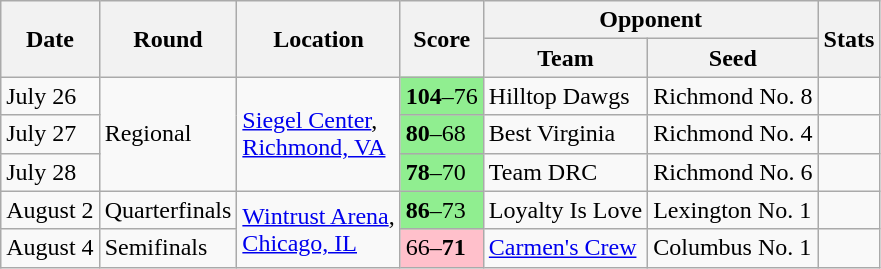<table class="wikitable">
<tr>
<th rowspan=2>Date</th>
<th rowspan=2>Round</th>
<th rowspan=2>Location</th>
<th rowspan=2>Score</th>
<th colspan=2>Opponent</th>
<th rowspan=2>Stats</th>
</tr>
<tr>
<th>Team</th>
<th>Seed</th>
</tr>
<tr>
<td>July 26</td>
<td rowspan=3>Regional</td>
<td rowspan=3><a href='#'>Siegel Center</a>,<br><a href='#'>Richmond, VA</a></td>
<td bgcolor=lightgreen><strong>104</strong>–76</td>
<td>Hilltop Dawgs</td>
<td>Richmond No. 8</td>
<td></td>
</tr>
<tr>
<td>July 27</td>
<td bgcolor=lightgreen><strong>80</strong>–68</td>
<td>Best Virginia</td>
<td>Richmond No. 4</td>
<td></td>
</tr>
<tr>
<td>July 28</td>
<td bgcolor=lightgreen><strong>78</strong>–70</td>
<td>Team DRC</td>
<td>Richmond No. 6</td>
<td></td>
</tr>
<tr>
<td>August 2</td>
<td>Quarterfinals</td>
<td rowspan=2><a href='#'>Wintrust Arena</a>,<br><a href='#'>Chicago, IL</a></td>
<td bgcolor=lightgreen><strong>86</strong>–73</td>
<td>Loyalty Is Love</td>
<td>Lexington No. 1</td>
<td></td>
</tr>
<tr>
<td>August 4</td>
<td>Semifinals</td>
<td bgcolor=pink>66–<strong>71</strong></td>
<td><a href='#'>Carmen's Crew</a></td>
<td>Columbus No. 1</td>
<td></td>
</tr>
</table>
